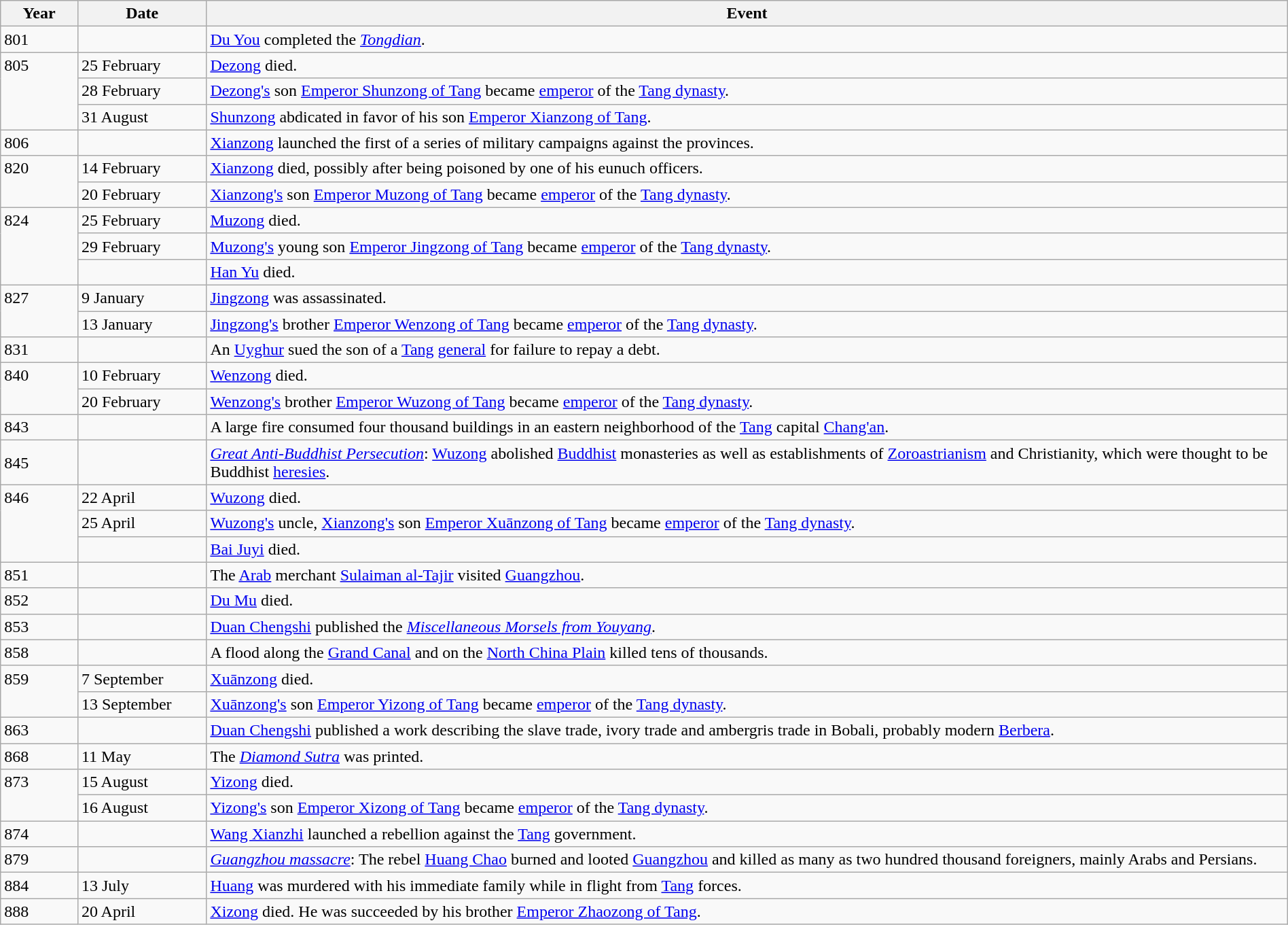<table class="wikitable" width="100%">
<tr>
<th style="width:6%">Year</th>
<th style="width:10%">Date</th>
<th>Event</th>
</tr>
<tr>
<td>801</td>
<td></td>
<td><a href='#'>Du You</a> completed the <em><a href='#'>Tongdian</a></em>.</td>
</tr>
<tr>
<td rowspan="3" valign="top">805</td>
<td>25 February</td>
<td><a href='#'>Dezong</a> died.</td>
</tr>
<tr>
<td>28 February</td>
<td><a href='#'>Dezong's</a> son <a href='#'>Emperor Shunzong of Tang</a> became <a href='#'>emperor</a> of the <a href='#'>Tang dynasty</a>.</td>
</tr>
<tr>
<td>31 August</td>
<td><a href='#'>Shunzong</a> abdicated in favor of his son <a href='#'>Emperor Xianzong of Tang</a>.</td>
</tr>
<tr>
<td>806</td>
<td></td>
<td><a href='#'>Xianzong</a> launched the first of a series of military campaigns against the provinces.</td>
</tr>
<tr>
<td rowspan="2" valign="top">820</td>
<td>14 February</td>
<td><a href='#'>Xianzong</a> died, possibly after being poisoned by one of his eunuch officers.</td>
</tr>
<tr>
<td>20 February</td>
<td><a href='#'>Xianzong's</a> son <a href='#'>Emperor Muzong of Tang</a> became <a href='#'>emperor</a> of the <a href='#'>Tang dynasty</a>.</td>
</tr>
<tr>
<td rowspan="3" valign="top">824</td>
<td>25 February</td>
<td><a href='#'>Muzong</a> died.</td>
</tr>
<tr>
<td>29 February</td>
<td><a href='#'>Muzong's</a> young son <a href='#'>Emperor Jingzong of Tang</a> became <a href='#'>emperor</a> of the <a href='#'>Tang dynasty</a>.</td>
</tr>
<tr>
<td></td>
<td><a href='#'>Han Yu</a> died.</td>
</tr>
<tr>
<td rowspan="2" valign="top">827</td>
<td>9 January</td>
<td><a href='#'>Jingzong</a> was assassinated.</td>
</tr>
<tr>
<td>13 January</td>
<td><a href='#'>Jingzong's</a> brother <a href='#'>Emperor Wenzong of Tang</a> became <a href='#'>emperor</a> of the <a href='#'>Tang dynasty</a>.</td>
</tr>
<tr>
<td>831</td>
<td></td>
<td>An <a href='#'>Uyghur</a> sued the son of a <a href='#'>Tang</a> <a href='#'>general</a> for failure to repay a debt.</td>
</tr>
<tr>
<td rowspan="2" valign="top">840</td>
<td>10 February</td>
<td><a href='#'>Wenzong</a> died.</td>
</tr>
<tr>
<td>20 February</td>
<td><a href='#'>Wenzong's</a> brother <a href='#'>Emperor Wuzong of Tang</a> became <a href='#'>emperor</a> of the <a href='#'>Tang dynasty</a>.</td>
</tr>
<tr>
<td>843</td>
<td></td>
<td>A large fire consumed four thousand buildings in an eastern neighborhood of the <a href='#'>Tang</a> capital <a href='#'>Chang'an</a>.</td>
</tr>
<tr>
<td>845</td>
<td></td>
<td><em><a href='#'>Great Anti-Buddhist Persecution</a></em>: <a href='#'>Wuzong</a> abolished <a href='#'>Buddhist</a> monasteries as well as establishments of <a href='#'>Zoroastrianism</a> and Christianity, which were thought to be Buddhist <a href='#'>heresies</a>.</td>
</tr>
<tr>
<td rowspan="3" valign="top">846</td>
<td>22 April</td>
<td><a href='#'>Wuzong</a> died.</td>
</tr>
<tr>
<td>25 April</td>
<td><a href='#'>Wuzong's</a> uncle, <a href='#'>Xianzong's</a> son <a href='#'>Emperor Xuānzong of Tang</a> became <a href='#'>emperor</a> of the <a href='#'>Tang dynasty</a>.</td>
</tr>
<tr>
<td></td>
<td><a href='#'>Bai Juyi</a> died.</td>
</tr>
<tr>
<td>851</td>
<td></td>
<td>The <a href='#'>Arab</a> merchant <a href='#'>Sulaiman al-Tajir</a> visited <a href='#'>Guangzhou</a>.</td>
</tr>
<tr>
<td>852</td>
<td></td>
<td><a href='#'>Du Mu</a> died.</td>
</tr>
<tr>
<td>853</td>
<td></td>
<td><a href='#'>Duan Chengshi</a> published the <em><a href='#'>Miscellaneous Morsels from Youyang</a></em>.</td>
</tr>
<tr>
<td>858</td>
<td></td>
<td>A flood along the <a href='#'>Grand Canal</a> and on the <a href='#'>North China Plain</a> killed tens of thousands.</td>
</tr>
<tr>
<td rowspan="2" valign="top">859</td>
<td>7 September</td>
<td><a href='#'>Xuānzong</a> died.</td>
</tr>
<tr>
<td>13 September</td>
<td><a href='#'>Xuānzong's</a> son <a href='#'>Emperor Yizong of Tang</a> became <a href='#'>emperor</a> of the <a href='#'>Tang dynasty</a>.</td>
</tr>
<tr>
<td>863</td>
<td></td>
<td><a href='#'>Duan Chengshi</a> published a work describing the slave trade, ivory trade and ambergris trade in Bobali, probably modern <a href='#'>Berbera</a>.</td>
</tr>
<tr>
<td>868</td>
<td>11 May</td>
<td>The <em><a href='#'>Diamond Sutra</a></em> was printed.</td>
</tr>
<tr>
<td rowspan="2" valign="top">873</td>
<td>15 August</td>
<td><a href='#'>Yizong</a> died.</td>
</tr>
<tr>
<td>16 August</td>
<td><a href='#'>Yizong's</a> son <a href='#'>Emperor Xizong of Tang</a> became <a href='#'>emperor</a> of the <a href='#'>Tang dynasty</a>.</td>
</tr>
<tr>
<td>874</td>
<td></td>
<td><a href='#'>Wang Xianzhi</a> launched a rebellion against the <a href='#'>Tang</a> government.</td>
</tr>
<tr>
<td>879</td>
<td></td>
<td><em><a href='#'>Guangzhou massacre</a></em>: The rebel <a href='#'>Huang Chao</a> burned and looted <a href='#'>Guangzhou</a> and killed as many as two hundred thousand foreigners, mainly Arabs and Persians.</td>
</tr>
<tr>
<td>884</td>
<td>13 July</td>
<td><a href='#'>Huang</a> was murdered with his immediate family while in flight from <a href='#'>Tang</a> forces.</td>
</tr>
<tr>
<td>888</td>
<td>20 April</td>
<td><a href='#'>Xizong</a> died.  He was succeeded by his brother <a href='#'>Emperor Zhaozong of Tang</a>.</td>
</tr>
</table>
